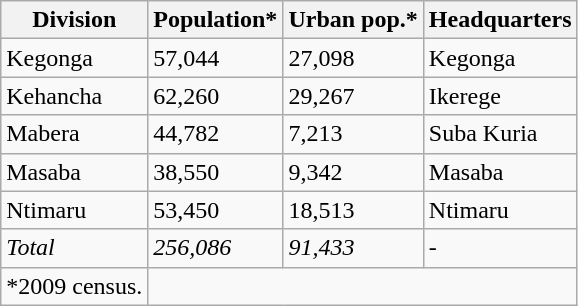<table class="wikitable">
<tr>
<th>Division</th>
<th>Population*</th>
<th>Urban pop.*</th>
<th>Headquarters</th>
</tr>
<tr>
<td>Kegonga</td>
<td>57,044</td>
<td>27,098</td>
<td>Kegonga</td>
</tr>
<tr>
<td>Kehancha</td>
<td>62,260</td>
<td>29,267</td>
<td>Ikerege</td>
</tr>
<tr>
<td>Mabera</td>
<td>44,782</td>
<td>7,213</td>
<td>Suba Kuria</td>
</tr>
<tr>
<td>Masaba</td>
<td>38,550</td>
<td>9,342</td>
<td>Masaba</td>
</tr>
<tr>
<td>Ntimaru</td>
<td>53,450</td>
<td>18,513</td>
<td>Ntimaru</td>
</tr>
<tr>
<td><em>Total</em></td>
<td><em>256,086</em></td>
<td><em>91,433</em></td>
<td>-</td>
</tr>
<tr>
<td {smaller>*2009 census.</td>
</tr>
</table>
